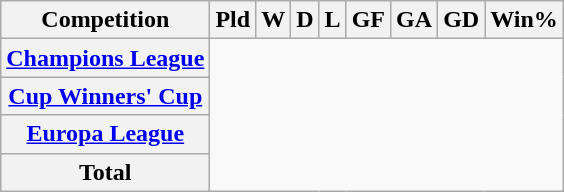<table class="wikitable plainrowheaders" style="text-align:center">
<tr>
<th scope="col">Competition</th>
<th scope="col">Pld</th>
<th scope="col">W</th>
<th scope="col">D</th>
<th scope="col">L</th>
<th scope="col">GF</th>
<th scope="col">GA</th>
<th scope="col">GD</th>
<th scope="col">Win%</th>
</tr>
<tr>
<th scope="row" align=left><a href='#'>Champions League</a><br></th>
</tr>
<tr>
<th scope="row" align=left><a href='#'>Cup Winners' Cup</a><br></th>
</tr>
<tr>
<th scope="row" align=left><a href='#'>Europa League</a><br></th>
</tr>
<tr>
<th>Total<br></th>
</tr>
</table>
